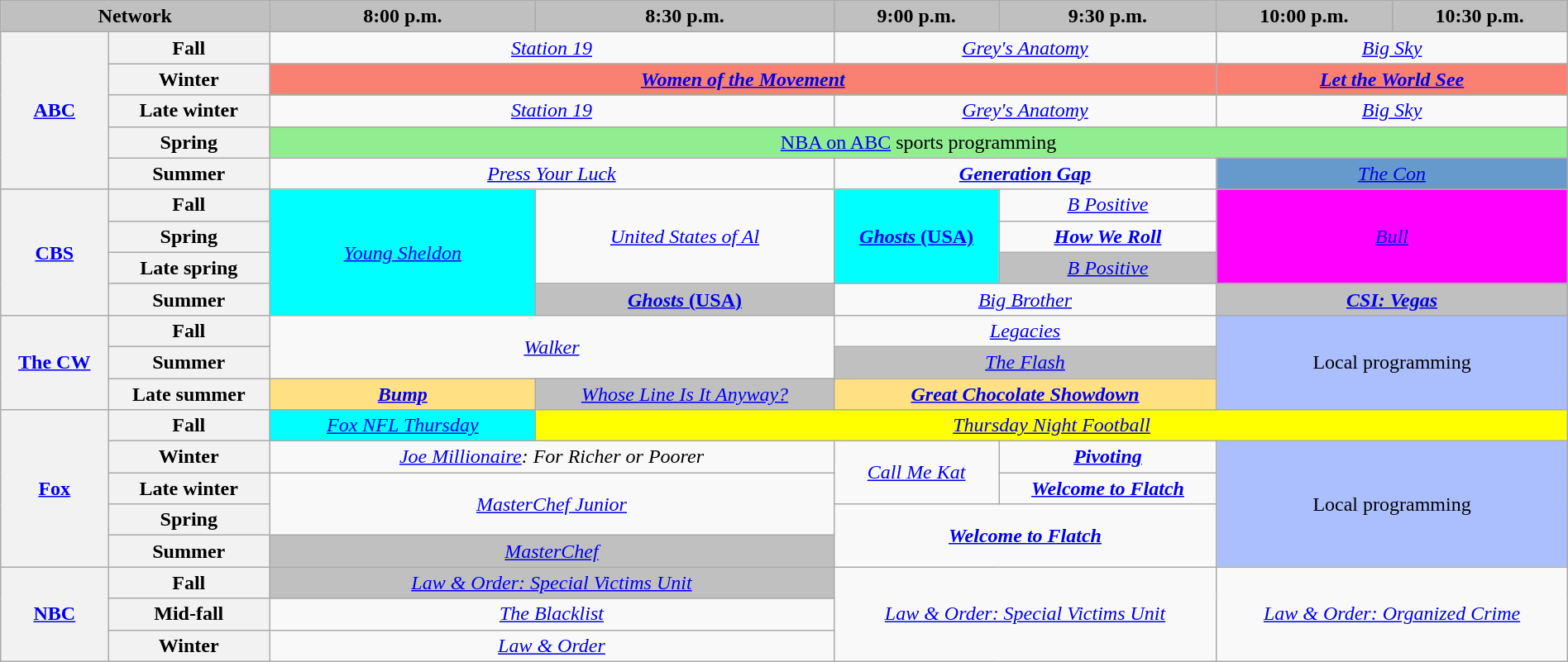<table class="wikitable" style="width:100%;margin-right:0;text-align:center">
<tr>
<th colspan="2" style="background-color:#C0C0C0;text-align:center">Network</th>
<th style="background-color:#C0C0C0;text-align:center;width:17%;">8:00 p.m.</th>
<th style="background-color:#C0C0C0;text-align:center">8:30 p.m.</th>
<th style="background-color:#C0C0C0;text-align:center">9:00 p.m.</th>
<th style="background-color:#C0C0C0;text-align:center">9:30 p.m.</th>
<th style="background-color:#C0C0C0;text-align:center">10:00 p.m.</th>
<th style="background-color:#C0C0C0;text-align:center">10:30 p.m.</th>
</tr>
<tr>
<th rowspan="5"><a href='#'>ABC</a></th>
<th>Fall</th>
<td colspan="2"><em><a href='#'>Station 19</a></em></td>
<td colspan="2"><em><a href='#'>Grey's Anatomy</a></em></td>
<td colspan="2"><em><a href='#'>Big Sky</a></em></td>
</tr>
<tr>
<th>Winter</th>
<td colspan="4" style="background:#FA8072;"><strong><em><a href='#'>Women of the Movement</a></em></strong></td>
<td colspan="2" style="background:#FA8072;"><strong><em><a href='#'>Let the World See</a></em></strong></td>
</tr>
<tr>
<th>Late winter</th>
<td colspan="2"><em><a href='#'>Station 19</a></em></td>
<td colspan="2"><em><a href='#'>Grey's Anatomy</a></em></td>
<td colspan="2"><em><a href='#'>Big Sky</a></em></td>
</tr>
<tr>
<th>Spring</th>
<td colspan="6" style="background:lightgreen;"><a href='#'>NBA on ABC</a> sports programming</td>
</tr>
<tr>
<th>Summer</th>
<td colspan="2"><em><a href='#'>Press Your Luck</a></em></td>
<td colspan="2"><strong><em><a href='#'>Generation Gap</a></em></strong></td>
<td colspan="2" style="background:#6699CC;"><em><a href='#'>The Con</a></em></td>
</tr>
<tr>
<th rowspan="4"><a href='#'>CBS</a></th>
<th>Fall</th>
<td rowspan="4" style="background:cyan;"><em><a href='#'>Young Sheldon</a></em> </td>
<td rowspan="3"><em><a href='#'>United States of Al</a></em></td>
<td rowspan="3" style="background:cyan;"><a href='#'><strong><em>Ghosts</em></strong> <strong>(USA)</strong></a> </td>
<td><em><a href='#'>B Positive</a></em></td>
<td rowspan="3" colspan="2" style="background:magenta;"><em><a href='#'>Bull</a></em> </td>
</tr>
<tr>
<th>Spring</th>
<td><strong><em><a href='#'>How We Roll</a></em></strong></td>
</tr>
<tr>
<th>Late spring</th>
<td style="background:#C0C0C0;"><em><a href='#'>B Positive</a></em> </td>
</tr>
<tr>
<th>Summer</th>
<td style="background:#C0C0C0;"><a href='#'><strong><em>Ghosts</em></strong> <strong>(USA)</strong></a> </td>
<td colspan="2"><em><a href='#'>Big Brother</a></em></td>
<td colspan="2" style="background:#C0C0C0;"><strong><em><a href='#'>CSI: Vegas</a></em></strong> </td>
</tr>
<tr>
<th rowspan="3"><a href='#'>The CW</a></th>
<th>Fall</th>
<td rowspan="2" colspan="2"><em><a href='#'>Walker</a></em></td>
<td colspan="2"><em><a href='#'>Legacies</a></em></td>
<td rowspan="3" colspan="2" style="background:#abbfff;">Local programming</td>
</tr>
<tr>
<th>Summer</th>
<td colspan="2" style="background:#C0C0C0;"><em><a href='#'>The Flash</a></em> </td>
</tr>
<tr>
<th>Late summer</th>
<td style="background:#FFE082;"><strong><em><a href='#'>Bump</a></em></strong></td>
<td style="background:#C0C0C0;"><em><a href='#'>Whose Line Is It Anyway?</a></em> </td>
<td colspan="2" style="background:#FFE082;"><strong><em><a href='#'>Great Chocolate Showdown</a></em></strong></td>
</tr>
<tr>
<th rowspan="5"><a href='#'>Fox</a></th>
<th>Fall</th>
<td style="background:cyan"><em><a href='#'>Fox NFL Thursday</a></em> </td>
<td colspan="5" style="background:yellow"><em><a href='#'>Thursday Night Football</a></em>   </td>
</tr>
<tr>
<th>Winter</th>
<td colspan="2"><em><a href='#'>Joe Millionaire</a>: For Richer or Poorer</em></td>
<td rowspan="2"><em><a href='#'>Call Me Kat</a></em></td>
<td><strong><em><a href='#'>Pivoting</a></em></strong></td>
<td rowspan="4" colspan="2" style="background:#abbfff;">Local programming</td>
</tr>
<tr>
<th>Late winter</th>
<td rowspan="2" colspan="2"><em><a href='#'>MasterChef Junior</a></em></td>
<td><strong><em><a href='#'>Welcome to Flatch</a></em></strong></td>
</tr>
<tr>
<th>Spring</th>
<td rowspan="2" colspan="2"><strong><em><a href='#'>Welcome to Flatch</a></em></strong></td>
</tr>
<tr>
<th>Summer</th>
<td colspan="2" style="background:#C0C0C0;"><em><a href='#'>MasterChef</a></em> </td>
</tr>
<tr>
<th rowspan="3"><a href='#'>NBC</a></th>
<th>Fall</th>
<td colspan="2" style="background:#C0C0C0;"><em><a href='#'>Law & Order: Special Victims Unit</a></em> </td>
<td rowspan="3" colspan="2"><em><a href='#'>Law & Order: Special Victims Unit</a></em></td>
<td rowspan="3" colspan="2"><em><a href='#'>Law & Order: Organized Crime</a></em></td>
</tr>
<tr>
<th>Mid-fall</th>
<td colspan="2"><em><a href='#'>The Blacklist</a></em></td>
</tr>
<tr>
<th>Winter</th>
<td colspan="2"><em><a href='#'>Law & Order</a></em></td>
</tr>
</table>
